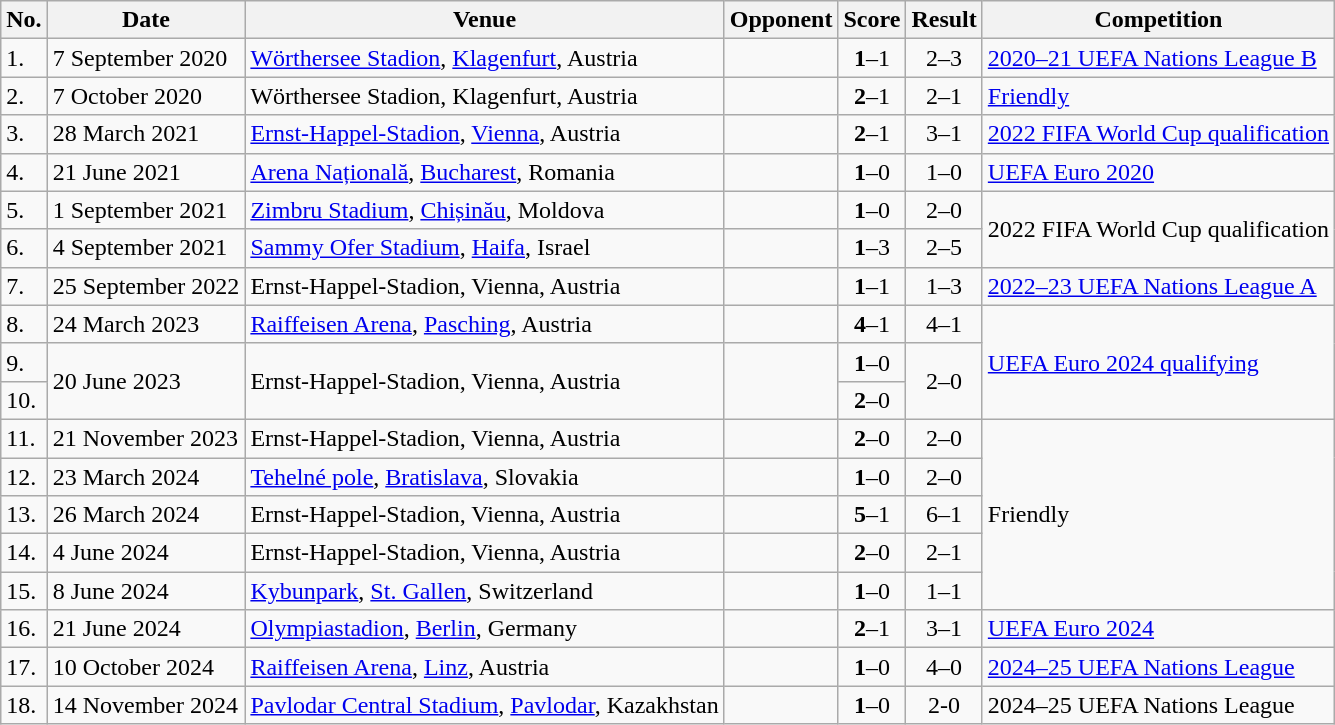<table class="wikitable">
<tr>
<th>No.</th>
<th>Date</th>
<th>Venue</th>
<th>Opponent</th>
<th>Score</th>
<th>Result</th>
<th>Competition</th>
</tr>
<tr>
<td>1.</td>
<td>7 September 2020</td>
<td><a href='#'>Wörthersee Stadion</a>, <a href='#'>Klagenfurt</a>, Austria</td>
<td></td>
<td align=center><strong>1</strong>–1</td>
<td align=center>2–3</td>
<td><a href='#'>2020–21 UEFA Nations League B</a></td>
</tr>
<tr>
<td>2.</td>
<td>7 October 2020</td>
<td>Wörthersee Stadion, Klagenfurt, Austria</td>
<td></td>
<td align=center><strong>2</strong>–1</td>
<td align=center>2–1</td>
<td><a href='#'>Friendly</a></td>
</tr>
<tr>
<td>3.</td>
<td>28 March 2021</td>
<td><a href='#'>Ernst-Happel-Stadion</a>, <a href='#'>Vienna</a>, Austria</td>
<td></td>
<td align=center><strong>2</strong>–1</td>
<td align=center>3–1</td>
<td><a href='#'>2022 FIFA World Cup qualification</a></td>
</tr>
<tr>
<td>4.</td>
<td>21 June 2021</td>
<td><a href='#'>Arena Națională</a>, <a href='#'>Bucharest</a>, Romania</td>
<td></td>
<td align=center><strong>1</strong>–0</td>
<td align=center>1–0</td>
<td><a href='#'>UEFA Euro 2020</a></td>
</tr>
<tr>
<td>5.</td>
<td>1 September 2021</td>
<td><a href='#'>Zimbru Stadium</a>, <a href='#'>Chișinău</a>, Moldova</td>
<td></td>
<td align=center><strong>1</strong>–0</td>
<td align=center>2–0</td>
<td rowspan=2>2022 FIFA World Cup qualification</td>
</tr>
<tr>
<td>6.</td>
<td>4 September 2021</td>
<td><a href='#'>Sammy Ofer Stadium</a>, <a href='#'>Haifa</a>, Israel</td>
<td></td>
<td align=center><strong>1</strong>–3</td>
<td align=center>2–5</td>
</tr>
<tr>
<td>7.</td>
<td>25 September 2022</td>
<td>Ernst-Happel-Stadion, Vienna, Austria</td>
<td></td>
<td align=center><strong>1</strong>–1</td>
<td align=center>1–3</td>
<td><a href='#'>2022–23 UEFA Nations League A</a></td>
</tr>
<tr>
<td>8.</td>
<td>24 March 2023</td>
<td><a href='#'>Raiffeisen Arena</a>, <a href='#'>Pasching</a>, Austria</td>
<td></td>
<td align=center><strong>4</strong>–1</td>
<td align=center>4–1</td>
<td rowspan=3><a href='#'>UEFA Euro 2024 qualifying</a></td>
</tr>
<tr>
<td>9.</td>
<td rowspan=2>20 June 2023</td>
<td rowspan=2>Ernst-Happel-Stadion, Vienna, Austria</td>
<td rowspan=2></td>
<td align=center><strong>1</strong>–0</td>
<td align=center rowspan=2>2–0</td>
</tr>
<tr>
<td>10.</td>
<td align=center><strong>2</strong>–0</td>
</tr>
<tr>
<td>11.</td>
<td>21 November 2023</td>
<td>Ernst-Happel-Stadion, Vienna, Austria</td>
<td></td>
<td align=center><strong>2</strong>–0</td>
<td align=center>2–0</td>
<td rowspan=5>Friendly</td>
</tr>
<tr>
<td>12.</td>
<td>23 March 2024</td>
<td><a href='#'>Tehelné pole</a>, <a href='#'>Bratislava</a>, Slovakia</td>
<td></td>
<td align=center><strong>1</strong>–0</td>
<td align=center>2–0</td>
</tr>
<tr>
<td>13.</td>
<td>26 March 2024</td>
<td>Ernst-Happel-Stadion, Vienna, Austria</td>
<td></td>
<td align=center><strong>5</strong>–1</td>
<td align=center>6–1</td>
</tr>
<tr>
<td>14.</td>
<td>4 June 2024</td>
<td>Ernst-Happel-Stadion, Vienna, Austria</td>
<td></td>
<td align=center><strong>2</strong>–0</td>
<td align=center>2–1</td>
</tr>
<tr>
<td>15.</td>
<td>8 June 2024</td>
<td><a href='#'>Kybunpark</a>, <a href='#'>St. Gallen</a>, Switzerland</td>
<td></td>
<td align=center><strong>1</strong>–0</td>
<td align=center>1–1</td>
</tr>
<tr>
<td>16.</td>
<td>21 June 2024</td>
<td><a href='#'>Olympiastadion</a>, <a href='#'>Berlin</a>, Germany</td>
<td></td>
<td align=center><strong>2</strong>–1</td>
<td align=center>3–1</td>
<td><a href='#'>UEFA Euro 2024</a></td>
</tr>
<tr>
<td>17.</td>
<td>10 October 2024</td>
<td><a href='#'>Raiffeisen Arena</a>, <a href='#'>Linz</a>, Austria</td>
<td></td>
<td align=center><strong>1</strong>–0</td>
<td align=center>4–0</td>
<td><a href='#'>2024–25 UEFA Nations League</a></td>
</tr>
<tr>
<td>18.</td>
<td>14 November 2024</td>
<td><a href='#'>Pavlodar Central Stadium</a>, <a href='#'>Pavlodar</a>, Kazakhstan</td>
<td></td>
<td align=center><strong>1</strong>–0</td>
<td align=center>2-0</td>
<td>2024–25 UEFA Nations League</td>
</tr>
</table>
